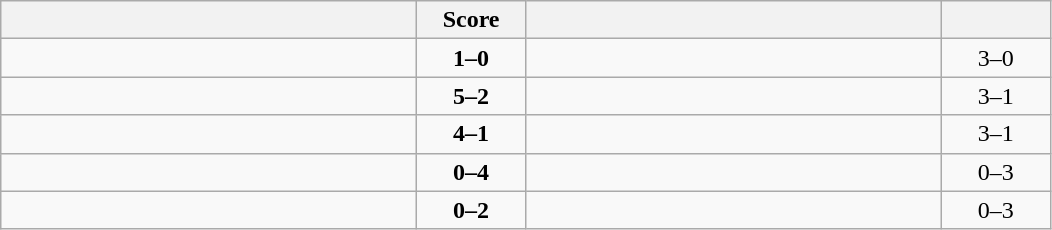<table class="wikitable" style="text-align: center; ">
<tr>
<th align="right" width="270"></th>
<th width="65">Score</th>
<th align="left" width="270"></th>
<th width="65"></th>
</tr>
<tr>
<td align="left"><strong></strong></td>
<td><strong>1–0</strong></td>
<td align="left"></td>
<td>3–0 <strong></strong></td>
</tr>
<tr>
<td align="left"><strong></strong></td>
<td><strong>5–2</strong></td>
<td align="left"></td>
<td>3–1 <strong></strong></td>
</tr>
<tr>
<td align="left"><strong></strong></td>
<td><strong>4–1</strong></td>
<td align="left"></td>
<td>3–1 <strong></strong></td>
</tr>
<tr>
<td align="left"></td>
<td><strong>0–4</strong></td>
<td align="left"><strong></strong></td>
<td>0–3 <strong></strong></td>
</tr>
<tr>
<td align="left"></td>
<td><strong>0–2</strong></td>
<td align="left"><strong></strong></td>
<td>0–3 <strong></strong></td>
</tr>
</table>
